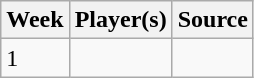<table class="wikitable">
<tr>
<th>Week</th>
<th>Player(s)</th>
<th>Source</th>
</tr>
<tr>
<td>1</td>
<td></td>
<td></td>
</tr>
</table>
